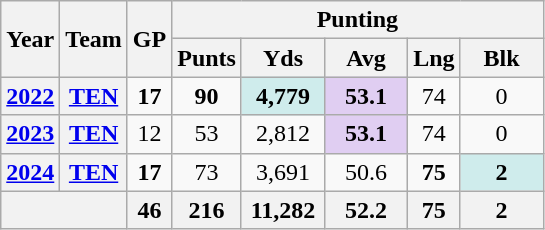<table class="wikitable" style="text-align:center;">
<tr>
<th rowspan="2">Year</th>
<th rowspan="2">Team</th>
<th rowspan="2">GP</th>
<th colspan="5">Punting</th>
</tr>
<tr>
<th>Punts</th>
<th>Yds</th>
<th>Avg</th>
<th>Lng</th>
<th>Blk</th>
</tr>
<tr>
<th><a href='#'>2022</a></th>
<th><a href='#'>TEN</a></th>
<td><strong>17</strong></td>
<td><strong>90</strong></td>
<td style="background:#cfecec; width:3em;"><strong>4,779</strong></td>
<td style="background:#e0cef2; width:3em;"><strong>53.1</strong></td>
<td>74</td>
<td>0</td>
</tr>
<tr>
<th><a href='#'>2023</a></th>
<th><a href='#'>TEN</a></th>
<td>12</td>
<td>53</td>
<td>2,812</td>
<td style="background:#e0cef2; width:3em;"><strong>53.1</strong></td>
<td>74</td>
<td>0</td>
</tr>
<tr>
<th><a href='#'>2024</a></th>
<th><a href='#'>TEN</a></th>
<td><strong>17</strong></td>
<td>73</td>
<td>3,691</td>
<td>50.6</td>
<td><strong>75</strong></td>
<td style="background:#cfecec; width:3em;"><strong>2</strong></td>
</tr>
<tr>
<th colspan="2"></th>
<th>46</th>
<th>216</th>
<th>11,282</th>
<th>52.2</th>
<th>75</th>
<th>2</th>
</tr>
</table>
